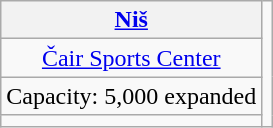<table class="wikitable" style="text-align:center">
<tr>
<th><a href='#'>Niš</a></th>
<td rowspan=4></td>
</tr>
<tr>
<td><a href='#'>Čair Sports Center</a></td>
</tr>
<tr>
<td>Capacity: 5,000 expanded</td>
</tr>
<tr>
<td></td>
</tr>
</table>
